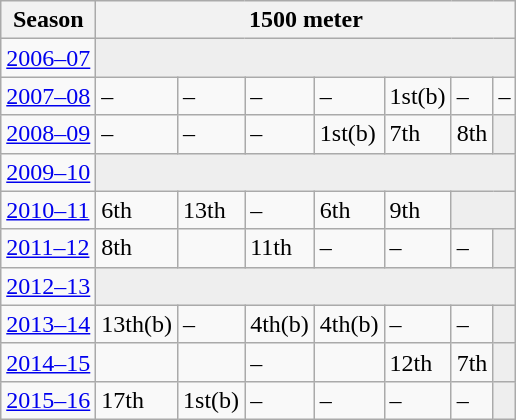<table class="wikitable" style="display: inline-table;">
<tr>
<th>Season</th>
<th colspan="7">1500 meter</th>
</tr>
<tr>
<td><a href='#'>2006–07</a></td>
<td colspan="7" bgcolor=#EEEEEE></td>
</tr>
<tr>
<td><a href='#'>2007–08</a></td>
<td>–</td>
<td>–</td>
<td>–</td>
<td>–</td>
<td>1st(b)</td>
<td>–</td>
<td>–</td>
</tr>
<tr>
<td><a href='#'>2008–09</a></td>
<td>–</td>
<td>–</td>
<td>–</td>
<td>1st(b)</td>
<td>7th</td>
<td>8th</td>
<td colspan="1" bgcolor=#EEEEEE></td>
</tr>
<tr>
<td><a href='#'>2009–10</a></td>
<td colspan="7" bgcolor=#EEEEEE></td>
</tr>
<tr>
<td><a href='#'>2010–11</a></td>
<td>6th</td>
<td>13th</td>
<td>–</td>
<td>6th</td>
<td>9th</td>
<td 12th colspan="2" bgcolor=#EEEEEE></td>
</tr>
<tr>
<td><a href='#'>2011–12</a></td>
<td>8th</td>
<td></td>
<td>11th</td>
<td>–</td>
<td>–</td>
<td>–</td>
<td colspan="1" bgcolor=#EEEEEE></td>
</tr>
<tr>
<td><a href='#'>2012–13</a></td>
<td colspan="7" bgcolor=#EEEEEE></td>
</tr>
<tr>
<td><a href='#'>2013–14</a></td>
<td>13th(b)</td>
<td>–</td>
<td>4th(b)</td>
<td>4th(b)</td>
<td>–</td>
<td>–</td>
<td colspan="1" bgcolor=#EEEEEE></td>
</tr>
<tr>
<td><a href='#'>2014–15</a></td>
<td></td>
<td></td>
<td>–</td>
<td></td>
<td>12th</td>
<td>7th</td>
<td colspan="1" bgcolor=#EEEEEE></td>
</tr>
<tr>
<td><a href='#'>2015–16</a></td>
<td>17th</td>
<td>1st(b)</td>
<td>–</td>
<td>–</td>
<td>–</td>
<td>–</td>
<td colspan="1" bgcolor=#EEEEEE></td>
</tr>
</table>
